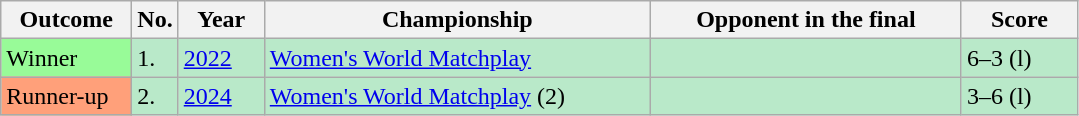<table class="sortable wikitable">
<tr>
<th width="80">Outcome</th>
<th width="20">No.</th>
<th width="50">Year</th>
<th style="width:250px;">Championship</th>
<th style="width:200px;">Opponent in the final</th>
<th style="width:70px;">Score</th>
</tr>
<tr style="background:#B9E9C9;">
<td style="background:#98FB98">Winner</td>
<td>1.</td>
<td><a href='#'>2022</a></td>
<td><a href='#'>Women's World Matchplay</a></td>
<td></td>
<td>6–3 (l)</td>
</tr>
<tr style="background:#B9E9C9;">
<td style="background:#ffa07a;">Runner-up</td>
<td>2.</td>
<td><a href='#'>2024</a></td>
<td><a href='#'>Women's World Matchplay</a> (2)</td>
<td></td>
<td>3–6 (l)</td>
</tr>
</table>
